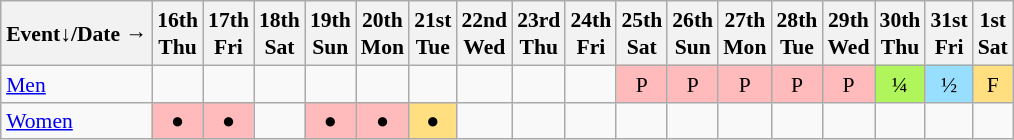<table class="wikitable" style="margin:0.5em auto; font-size:90%; line-height:1.25em; text-align:center;">
<tr>
<th>Event↓/Date →</th>
<th>16th<br>Thu</th>
<th>17th<br>Fri</th>
<th>18th<br>Sat</th>
<th>19th<br>Sun</th>
<th>20th<br>Mon</th>
<th>21st<br>Tue</th>
<th>22nd<br>Wed</th>
<th>23rd<br>Thu</th>
<th>24th<br>Fri</th>
<th>25th<br>Sat</th>
<th>26th<br>Sun</th>
<th>27th<br>Mon</th>
<th>28th<br>Tue</th>
<th>29th<br>Wed</th>
<th>30th<br>Thu</th>
<th>31st<br>Fri</th>
<th>1st<br>Sat</th>
</tr>
<tr>
<td style="text-align:left;"><a href='#'>Men</a></td>
<td></td>
<td></td>
<td></td>
<td></td>
<td></td>
<td></td>
<td></td>
<td></td>
<td></td>
<td bgcolor="#FFBBBB">P</td>
<td bgcolor="#FFBBBB">P</td>
<td bgcolor="#FFBBBB">P</td>
<td bgcolor="#FFBBBB">P</td>
<td bgcolor="#FFBBBB">P</td>
<td bgcolor="#AFF55B">¼</td>
<td bgcolor="#97DEFF">½</td>
<td bgcolor="#FFDF80">F</td>
</tr>
<tr>
<td style="text-align:left;"><a href='#'>Women</a></td>
<td bgcolor="#FFBBBB">●</td>
<td bgcolor="#FFBBBB">●</td>
<td></td>
<td bgcolor="#FFBBBB">●</td>
<td bgcolor="#FFBBBB">●</td>
<td bgcolor="#FFDF80">●</td>
<td></td>
<td></td>
<td></td>
<td></td>
<td></td>
<td></td>
<td></td>
<td></td>
<td></td>
<td></td>
<td></td>
</tr>
</table>
